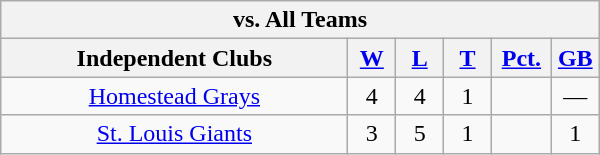<table class="wikitable" width="400em" style="text-align:center;">
<tr>
<th colspan="6">vs. All Teams</th>
</tr>
<tr>
<th width="58%">Independent Clubs</th>
<th width="8%"><a href='#'>W</a></th>
<th width="8%"><a href='#'>L</a></th>
<th width="8%"><a href='#'>T</a></th>
<th width="10%"><a href='#'>Pct.</a></th>
<th width="8%"><a href='#'>GB</a></th>
</tr>
<tr>
<td><a href='#'>Homestead Grays</a></td>
<td>4</td>
<td>4</td>
<td>1</td>
<td></td>
<td>—</td>
</tr>
<tr>
<td><a href='#'>St. Louis Giants</a></td>
<td>3</td>
<td>5</td>
<td>1</td>
<td></td>
<td>1</td>
</tr>
</table>
